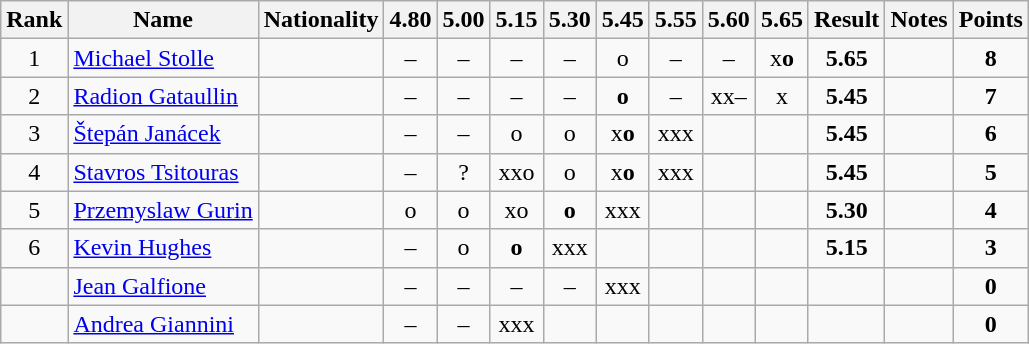<table class="wikitable sortable" style="text-align:center">
<tr>
<th>Rank</th>
<th>Name</th>
<th>Nationality</th>
<th>4.80</th>
<th>5.00</th>
<th>5.15</th>
<th>5.30</th>
<th>5.45</th>
<th>5.55</th>
<th>5.60</th>
<th>5.65</th>
<th>Result</th>
<th>Notes</th>
<th>Points</th>
</tr>
<tr>
<td>1</td>
<td align=left><a href='#'>Michael Stolle</a></td>
<td align=left></td>
<td>–</td>
<td>–</td>
<td>–</td>
<td>–</td>
<td>o</td>
<td>–</td>
<td>–</td>
<td>x<strong>o</strong></td>
<td><strong>5.65</strong></td>
<td></td>
<td><strong>8</strong></td>
</tr>
<tr>
<td>2</td>
<td align=left><a href='#'>Radion Gataullin</a></td>
<td align=left></td>
<td>–</td>
<td>–</td>
<td>–</td>
<td>–</td>
<td><strong>o</strong></td>
<td>–</td>
<td>xx–</td>
<td>x</td>
<td><strong>5.45</strong></td>
<td></td>
<td><strong>7</strong></td>
</tr>
<tr>
<td>3</td>
<td align=left><a href='#'>Štepán Janácek</a></td>
<td align=left></td>
<td>–</td>
<td>–</td>
<td>o</td>
<td>o</td>
<td>x<strong>o</strong></td>
<td>xxx</td>
<td></td>
<td></td>
<td><strong>5.45</strong></td>
<td></td>
<td><strong>6</strong></td>
</tr>
<tr>
<td>4</td>
<td align=left><a href='#'>Stavros Tsitouras</a></td>
<td align=left></td>
<td>–</td>
<td>?</td>
<td>xxo</td>
<td>o</td>
<td>x<strong>o</strong></td>
<td>xxx</td>
<td></td>
<td></td>
<td><strong>5.45</strong></td>
<td></td>
<td><strong>5</strong></td>
</tr>
<tr>
<td>5</td>
<td align=left><a href='#'>Przemyslaw Gurin</a></td>
<td align=left></td>
<td>o</td>
<td>o</td>
<td>xo</td>
<td><strong>o</strong></td>
<td>xxx</td>
<td></td>
<td></td>
<td></td>
<td><strong>5.30</strong></td>
<td></td>
<td><strong>4</strong></td>
</tr>
<tr>
<td>6</td>
<td align=left><a href='#'>Kevin Hughes</a></td>
<td align=left></td>
<td>–</td>
<td>o</td>
<td><strong>o</strong></td>
<td>xxx</td>
<td></td>
<td></td>
<td></td>
<td></td>
<td><strong>5.15</strong></td>
<td></td>
<td><strong>3</strong></td>
</tr>
<tr>
<td></td>
<td align=left><a href='#'>Jean Galfione</a></td>
<td align=left></td>
<td>–</td>
<td>–</td>
<td>–</td>
<td>–</td>
<td>xxx</td>
<td></td>
<td></td>
<td></td>
<td><strong></strong></td>
<td></td>
<td><strong>0</strong></td>
</tr>
<tr>
<td></td>
<td align=left><a href='#'>Andrea Giannini</a></td>
<td align=left></td>
<td>–</td>
<td>–</td>
<td>xxx</td>
<td></td>
<td></td>
<td></td>
<td></td>
<td></td>
<td><strong></strong></td>
<td></td>
<td><strong>0</strong></td>
</tr>
</table>
